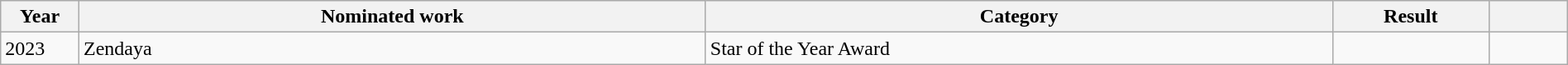<table class="wikitable plainrowheaders" style="width:100%;">
<tr>
<th scope="col" style="width:5%;">Year</th>
<th scope="col" style="width:40%;">Nominated work</th>
<th scope="col" style="width:40%;">Category</th>
<th scope="col" style="width:10%;">Result</th>
<th scope="col" style="width:5%;"></th>
</tr>
<tr>
<td>2023</td>
<td>Zendaya</td>
<td>Star of the Year Award</td>
<td></td>
<td style="text-align:center;"></td>
</tr>
</table>
